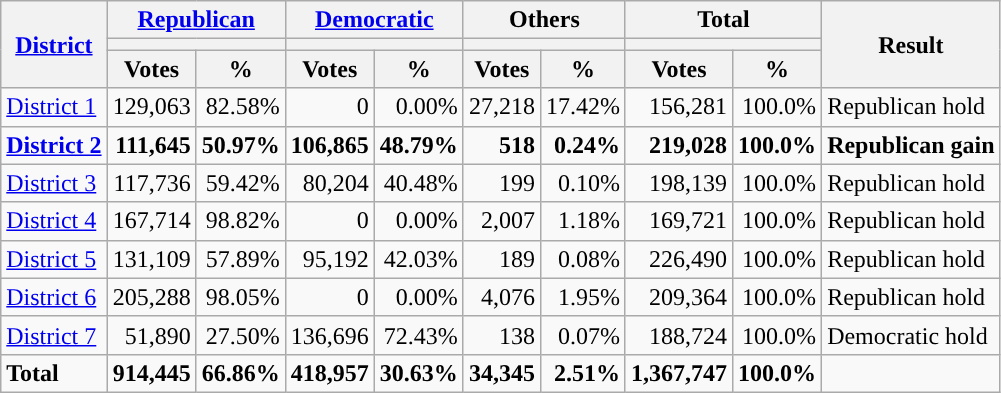<table class="wikitable plainrowheaders sortable" style="font-size:100%; text-align:right;">
<tr>
<th scope=col rowspan=3><a href='#'>District</a></th>
<th scope=col colspan=2><a href='#'>Republican</a></th>
<th scope=col colspan=2><a href='#'>Democratic</a></th>
<th scope=col colspan=2>Others</th>
<th scope=col colspan=2>Total</th>
<th scope=col rowspan=3>Result</th>
</tr>
<tr>
<th scope=col colspan=2 style="background:"></th>
<th scope=col colspan=2 style="background:"></th>
<th scope=col colspan=2></th>
<th scope=col colspan=2></th>
</tr>
<tr>
<th scope=col data-sort-type="number">Votes</th>
<th scope=col data-sort-type="number">%</th>
<th scope=col data-sort-type="number">Votes</th>
<th scope=col data-sort-type="number">%</th>
<th scope=col data-sort-type="number">Votes</th>
<th scope=col data-sort-type="number">%</th>
<th scope=col data-sort-type="number">Votes</th>
<th scope=col data-sort-type="number">%</th>
</tr>
<tr>
<td align=left><a href='#'>District 1</a></td>
<td>129,063</td>
<td>82.58%</td>
<td>0</td>
<td>0.00%</td>
<td>27,218</td>
<td>17.42%</td>
<td>156,281</td>
<td>100.0%</td>
<td align=left>Republican hold</td>
</tr>
<tr>
<td align=left><strong><a href='#'>District 2</a></strong></td>
<td><strong>111,645</strong></td>
<td><strong>50.97%</strong></td>
<td><strong>106,865</strong></td>
<td><strong>48.79%</strong></td>
<td><strong>518</strong></td>
<td><strong>0.24%</strong></td>
<td><strong>219,028</strong></td>
<td><strong>100.0%</strong></td>
<td align=left><strong>Republican gain</strong></td>
</tr>
<tr>
<td align=left><a href='#'>District 3</a></td>
<td>117,736</td>
<td>59.42%</td>
<td>80,204</td>
<td>40.48%</td>
<td>199</td>
<td>0.10%</td>
<td>198,139</td>
<td>100.0%</td>
<td align=left>Republican hold</td>
</tr>
<tr>
<td align=left><a href='#'>District 4</a></td>
<td>167,714</td>
<td>98.82%</td>
<td>0</td>
<td>0.00%</td>
<td>2,007</td>
<td>1.18%</td>
<td>169,721</td>
<td>100.0%</td>
<td align=left>Republican hold</td>
</tr>
<tr>
<td align=left><a href='#'>District 5</a></td>
<td>131,109</td>
<td>57.89%</td>
<td>95,192</td>
<td>42.03%</td>
<td>189</td>
<td>0.08%</td>
<td>226,490</td>
<td>100.0%</td>
<td align=left>Republican hold</td>
</tr>
<tr>
<td align=left><a href='#'>District 6</a></td>
<td>205,288</td>
<td>98.05%</td>
<td>0</td>
<td>0.00%</td>
<td>4,076</td>
<td>1.95%</td>
<td>209,364</td>
<td>100.0%</td>
<td align=left>Republican hold</td>
</tr>
<tr>
<td align=left><a href='#'>District 7</a></td>
<td>51,890</td>
<td>27.50%</td>
<td>136,696</td>
<td>72.43%</td>
<td>138</td>
<td>0.07%</td>
<td>188,724</td>
<td>100.0%</td>
<td align=left>Democratic hold</td>
</tr>
<tr class="sortbottom" style="font-weight:bold">
<td align=left>Total</td>
<td>914,445</td>
<td>66.86%</td>
<td>418,957</td>
<td>30.63%</td>
<td>34,345</td>
<td>2.51%</td>
<td>1,367,747</td>
<td>100.0%</td>
<td></td>
</tr>
</table>
